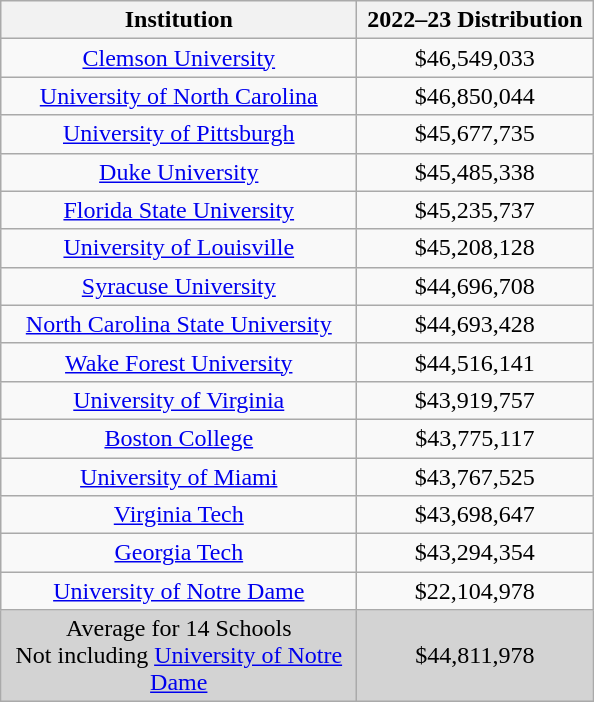<table class="wikitable sortable" style="text-align: center">
<tr>
<th style="width:230px;">Institution</th>
<th style="width:150px;">2022–23 Distribution</th>
</tr>
<tr>
<td><a href='#'>Clemson University</a></td>
<td>$46,549,033</td>
</tr>
<tr>
<td><a href='#'>University of North Carolina</a></td>
<td>$46,850,044</td>
</tr>
<tr>
<td><a href='#'>University of Pittsburgh</a></td>
<td>$45,677,735</td>
</tr>
<tr>
<td><a href='#'>Duke University</a></td>
<td>$45,485,338</td>
</tr>
<tr>
<td><a href='#'>Florida State University</a></td>
<td>$45,235,737</td>
</tr>
<tr>
<td><a href='#'>University of Louisville</a></td>
<td>$45,208,128</td>
</tr>
<tr>
<td><a href='#'>Syracuse University</a></td>
<td>$44,696,708</td>
</tr>
<tr>
<td><a href='#'>North Carolina State University</a></td>
<td>$44,693,428</td>
</tr>
<tr>
<td><a href='#'>Wake Forest University</a></td>
<td>$44,516,141</td>
</tr>
<tr>
<td><a href='#'>University of Virginia</a></td>
<td>$43,919,757</td>
</tr>
<tr>
<td><a href='#'>Boston College</a></td>
<td>$43,775,117</td>
</tr>
<tr>
<td><a href='#'>University of Miami</a></td>
<td>$43,767,525</td>
</tr>
<tr>
<td><a href='#'>Virginia Tech</a></td>
<td>$43,698,647</td>
</tr>
<tr>
<td><a href='#'>Georgia Tech</a></td>
<td>$43,294,354</td>
</tr>
<tr>
<td><a href='#'>University of Notre Dame</a></td>
<td>$22,104,978</td>
</tr>
<tr class=sortbottom| bgcolor="lightgrey">
<td>Average for 14 Schools<br>Not including <a href='#'>University of Notre Dame</a></td>
<td>$44,811,978</td>
</tr>
</table>
